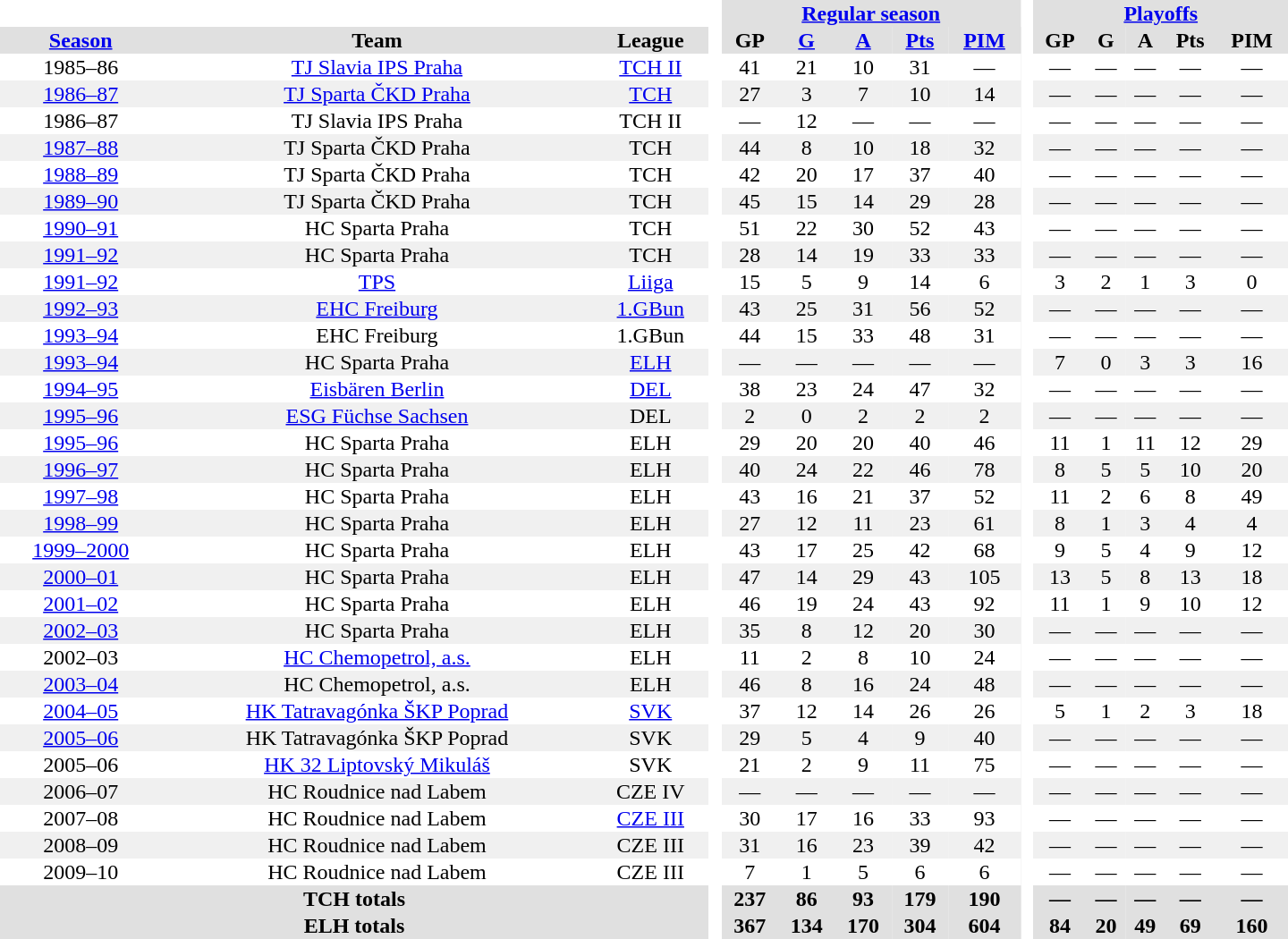<table border="0" cellpadding="1" cellspacing="0" style="text-align:center; width:60em">
<tr bgcolor="#e0e0e0">
<th colspan="3" bgcolor="#ffffff"> </th>
<th rowspan="99" bgcolor="#ffffff"> </th>
<th colspan="5"><a href='#'>Regular season</a></th>
<th rowspan="99" bgcolor="#ffffff"> </th>
<th colspan="5"><a href='#'>Playoffs</a></th>
</tr>
<tr bgcolor="#e0e0e0">
<th><a href='#'>Season</a></th>
<th>Team</th>
<th>League</th>
<th>GP</th>
<th><a href='#'>G</a></th>
<th><a href='#'>A</a></th>
<th><a href='#'>Pts</a></th>
<th><a href='#'>PIM</a></th>
<th>GP</th>
<th>G</th>
<th>A</th>
<th>Pts</th>
<th>PIM</th>
</tr>
<tr>
<td>1985–86</td>
<td><a href='#'>TJ Slavia IPS Praha</a></td>
<td><a href='#'>TCH II</a></td>
<td>41</td>
<td>21</td>
<td>10</td>
<td>31</td>
<td>—</td>
<td>—</td>
<td>—</td>
<td>—</td>
<td>—</td>
<td>—</td>
</tr>
<tr bgcolor="#f0f0f0">
<td><a href='#'>1986–87</a></td>
<td><a href='#'>TJ Sparta ČKD Praha</a></td>
<td><a href='#'>TCH</a></td>
<td>27</td>
<td>3</td>
<td>7</td>
<td>10</td>
<td>14</td>
<td>—</td>
<td>—</td>
<td>—</td>
<td>—</td>
<td>—</td>
</tr>
<tr>
<td>1986–87</td>
<td>TJ Slavia IPS Praha</td>
<td>TCH II</td>
<td>—</td>
<td>12</td>
<td>—</td>
<td>—</td>
<td>—</td>
<td>—</td>
<td>—</td>
<td>—</td>
<td>—</td>
<td>—</td>
</tr>
<tr bgcolor="#f0f0f0">
<td><a href='#'>1987–88</a></td>
<td>TJ Sparta ČKD Praha</td>
<td>TCH</td>
<td>44</td>
<td>8</td>
<td>10</td>
<td>18</td>
<td>32</td>
<td>—</td>
<td>—</td>
<td>—</td>
<td>—</td>
<td>—</td>
</tr>
<tr>
<td><a href='#'>1988–89</a></td>
<td>TJ Sparta ČKD Praha</td>
<td>TCH</td>
<td>42</td>
<td>20</td>
<td>17</td>
<td>37</td>
<td>40</td>
<td>—</td>
<td>—</td>
<td>—</td>
<td>—</td>
<td>—</td>
</tr>
<tr bgcolor="#f0f0f0">
<td><a href='#'>1989–90</a></td>
<td>TJ Sparta ČKD Praha</td>
<td>TCH</td>
<td>45</td>
<td>15</td>
<td>14</td>
<td>29</td>
<td>28</td>
<td>—</td>
<td>—</td>
<td>—</td>
<td>—</td>
<td>—</td>
</tr>
<tr>
<td><a href='#'>1990–91</a></td>
<td>HC Sparta Praha</td>
<td>TCH</td>
<td>51</td>
<td>22</td>
<td>30</td>
<td>52</td>
<td>43</td>
<td>—</td>
<td>—</td>
<td>—</td>
<td>—</td>
<td>—</td>
</tr>
<tr bgcolor="#f0f0f0">
<td><a href='#'>1991–92</a></td>
<td>HC Sparta Praha</td>
<td>TCH</td>
<td>28</td>
<td>14</td>
<td>19</td>
<td>33</td>
<td>33</td>
<td>—</td>
<td>—</td>
<td>—</td>
<td>—</td>
<td>—</td>
</tr>
<tr>
<td><a href='#'>1991–92</a></td>
<td><a href='#'>TPS</a></td>
<td><a href='#'>Liiga</a></td>
<td>15</td>
<td>5</td>
<td>9</td>
<td>14</td>
<td>6</td>
<td>3</td>
<td>2</td>
<td>1</td>
<td>3</td>
<td>0</td>
</tr>
<tr bgcolor="#f0f0f0">
<td><a href='#'>1992–93</a></td>
<td><a href='#'>EHC Freiburg</a></td>
<td><a href='#'>1.GBun</a></td>
<td>43</td>
<td>25</td>
<td>31</td>
<td>56</td>
<td>52</td>
<td>—</td>
<td>—</td>
<td>—</td>
<td>—</td>
<td>—</td>
</tr>
<tr>
<td><a href='#'>1993–94</a></td>
<td>EHC Freiburg</td>
<td>1.GBun</td>
<td>44</td>
<td>15</td>
<td>33</td>
<td>48</td>
<td>31</td>
<td>—</td>
<td>—</td>
<td>—</td>
<td>—</td>
<td>—</td>
</tr>
<tr bgcolor="#f0f0f0">
<td><a href='#'>1993–94</a></td>
<td>HC Sparta Praha</td>
<td><a href='#'>ELH</a></td>
<td>—</td>
<td>—</td>
<td>—</td>
<td>—</td>
<td>—</td>
<td>7</td>
<td>0</td>
<td>3</td>
<td>3</td>
<td>16</td>
</tr>
<tr>
<td><a href='#'>1994–95</a></td>
<td><a href='#'>Eisbären Berlin</a></td>
<td><a href='#'>DEL</a></td>
<td>38</td>
<td>23</td>
<td>24</td>
<td>47</td>
<td>32</td>
<td>—</td>
<td>—</td>
<td>—</td>
<td>—</td>
<td>—</td>
</tr>
<tr bgcolor="#f0f0f0">
<td><a href='#'>1995–96</a></td>
<td><a href='#'>ESG Füchse Sachsen</a></td>
<td>DEL</td>
<td>2</td>
<td>0</td>
<td>2</td>
<td>2</td>
<td>2</td>
<td>—</td>
<td>—</td>
<td>—</td>
<td>—</td>
<td>—</td>
</tr>
<tr>
<td><a href='#'>1995–96</a></td>
<td>HC Sparta Praha</td>
<td>ELH</td>
<td>29</td>
<td>20</td>
<td>20</td>
<td>40</td>
<td>46</td>
<td>11</td>
<td>1</td>
<td>11</td>
<td>12</td>
<td>29</td>
</tr>
<tr bgcolor="#f0f0f0">
<td><a href='#'>1996–97</a></td>
<td>HC Sparta Praha</td>
<td>ELH</td>
<td>40</td>
<td>24</td>
<td>22</td>
<td>46</td>
<td>78</td>
<td>8</td>
<td>5</td>
<td>5</td>
<td>10</td>
<td>20</td>
</tr>
<tr>
<td><a href='#'>1997–98</a></td>
<td>HC Sparta Praha</td>
<td>ELH</td>
<td>43</td>
<td>16</td>
<td>21</td>
<td>37</td>
<td>52</td>
<td>11</td>
<td>2</td>
<td>6</td>
<td>8</td>
<td>49</td>
</tr>
<tr bgcolor="#f0f0f0">
<td><a href='#'>1998–99</a></td>
<td>HC Sparta Praha</td>
<td>ELH</td>
<td>27</td>
<td>12</td>
<td>11</td>
<td>23</td>
<td>61</td>
<td>8</td>
<td>1</td>
<td>3</td>
<td>4</td>
<td>4</td>
</tr>
<tr>
<td><a href='#'>1999–2000</a></td>
<td>HC Sparta Praha</td>
<td>ELH</td>
<td>43</td>
<td>17</td>
<td>25</td>
<td>42</td>
<td>68</td>
<td>9</td>
<td>5</td>
<td>4</td>
<td>9</td>
<td>12</td>
</tr>
<tr bgcolor="#f0f0f0">
<td><a href='#'>2000–01</a></td>
<td>HC Sparta Praha</td>
<td>ELH</td>
<td>47</td>
<td>14</td>
<td>29</td>
<td>43</td>
<td>105</td>
<td>13</td>
<td>5</td>
<td>8</td>
<td>13</td>
<td>18</td>
</tr>
<tr>
<td><a href='#'>2001–02</a></td>
<td>HC Sparta Praha</td>
<td>ELH</td>
<td>46</td>
<td>19</td>
<td>24</td>
<td>43</td>
<td>92</td>
<td>11</td>
<td>1</td>
<td>9</td>
<td>10</td>
<td>12</td>
</tr>
<tr bgcolor="#f0f0f0">
<td><a href='#'>2002–03</a></td>
<td>HC Sparta Praha</td>
<td>ELH</td>
<td>35</td>
<td>8</td>
<td>12</td>
<td>20</td>
<td>30</td>
<td>—</td>
<td>—</td>
<td>—</td>
<td>—</td>
<td>—</td>
</tr>
<tr>
<td>2002–03</td>
<td><a href='#'>HC Chemopetrol, a.s.</a></td>
<td>ELH</td>
<td>11</td>
<td>2</td>
<td>8</td>
<td>10</td>
<td>24</td>
<td>—</td>
<td>—</td>
<td>—</td>
<td>—</td>
<td>—</td>
</tr>
<tr bgcolor="#f0f0f0">
<td><a href='#'>2003–04</a></td>
<td>HC Chemopetrol, a.s.</td>
<td>ELH</td>
<td>46</td>
<td>8</td>
<td>16</td>
<td>24</td>
<td>48</td>
<td>—</td>
<td>—</td>
<td>—</td>
<td>—</td>
<td>—</td>
</tr>
<tr>
<td><a href='#'>2004–05</a></td>
<td><a href='#'>HK Tatravagónka ŠKP Poprad</a></td>
<td><a href='#'>SVK</a></td>
<td>37</td>
<td>12</td>
<td>14</td>
<td>26</td>
<td>26</td>
<td>5</td>
<td>1</td>
<td>2</td>
<td>3</td>
<td>18</td>
</tr>
<tr bgcolor="#f0f0f0">
<td><a href='#'>2005–06</a></td>
<td>HK Tatravagónka ŠKP Poprad</td>
<td>SVK</td>
<td>29</td>
<td>5</td>
<td>4</td>
<td>9</td>
<td>40</td>
<td>—</td>
<td>—</td>
<td>—</td>
<td>—</td>
<td>—</td>
</tr>
<tr>
<td>2005–06</td>
<td><a href='#'>HK 32 Liptovský Mikuláš</a></td>
<td>SVK</td>
<td>21</td>
<td>2</td>
<td>9</td>
<td>11</td>
<td>75</td>
<td>—</td>
<td>—</td>
<td>—</td>
<td>—</td>
<td>—</td>
</tr>
<tr bgcolor="#f0f0f0">
<td>2006–07</td>
<td>HC Roudnice nad Labem</td>
<td>CZE IV</td>
<td>—</td>
<td>—</td>
<td>—</td>
<td>—</td>
<td>—</td>
<td>—</td>
<td>—</td>
<td>—</td>
<td>—</td>
<td>—</td>
</tr>
<tr>
<td>2007–08</td>
<td>HC Roudnice nad Labem</td>
<td><a href='#'>CZE III</a></td>
<td>30</td>
<td>17</td>
<td>16</td>
<td>33</td>
<td>93</td>
<td>—</td>
<td>—</td>
<td>—</td>
<td>—</td>
<td>—</td>
</tr>
<tr bgcolor="#f0f0f0">
<td>2008–09</td>
<td>HC Roudnice nad Labem</td>
<td>CZE III</td>
<td>31</td>
<td>16</td>
<td>23</td>
<td>39</td>
<td>42</td>
<td>—</td>
<td>—</td>
<td>—</td>
<td>—</td>
<td>—</td>
</tr>
<tr>
<td>2009–10</td>
<td>HC Roudnice nad Labem</td>
<td>CZE III</td>
<td>7</td>
<td>1</td>
<td>5</td>
<td>6</td>
<td>6</td>
<td>—</td>
<td>—</td>
<td>—</td>
<td>—</td>
<td>—</td>
</tr>
<tr bgcolor="#e0e0e0">
<th colspan="3">TCH totals</th>
<th>237</th>
<th>86</th>
<th>93</th>
<th>179</th>
<th>190</th>
<th>—</th>
<th>—</th>
<th>—</th>
<th>—</th>
<th>—</th>
</tr>
<tr bgcolor="#e0e0e0">
<th colspan="3">ELH totals</th>
<th>367</th>
<th>134</th>
<th>170</th>
<th>304</th>
<th>604</th>
<th>84</th>
<th>20</th>
<th>49</th>
<th>69</th>
<th>160</th>
</tr>
</table>
